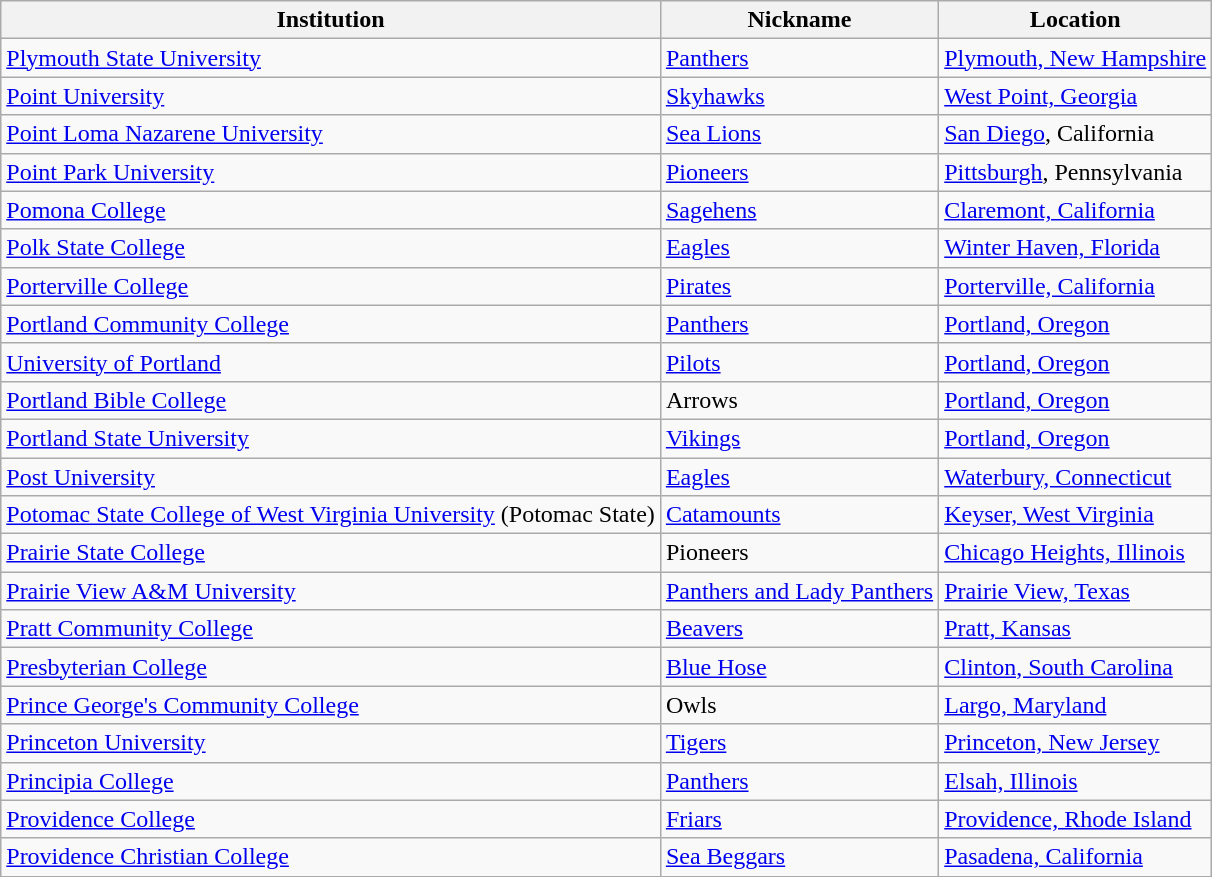<table class="wikitable">
<tr>
<th>Institution</th>
<th>Nickname</th>
<th>Location</th>
</tr>
<tr>
<td><a href='#'>Plymouth State University</a></td>
<td><a href='#'>Panthers</a></td>
<td><a href='#'>Plymouth, New Hampshire</a></td>
</tr>
<tr>
<td><a href='#'>Point University</a></td>
<td><a href='#'>Skyhawks</a></td>
<td><a href='#'>West Point, Georgia</a></td>
</tr>
<tr>
<td><a href='#'>Point Loma Nazarene University</a></td>
<td><a href='#'>Sea Lions</a></td>
<td><a href='#'>San Diego</a>, California</td>
</tr>
<tr>
<td><a href='#'>Point Park University</a></td>
<td><a href='#'>Pioneers</a></td>
<td><a href='#'>Pittsburgh</a>, Pennsylvania</td>
</tr>
<tr>
<td><a href='#'>Pomona College</a></td>
<td><a href='#'>Sagehens</a></td>
<td><a href='#'>Claremont, California</a></td>
</tr>
<tr>
<td><a href='#'>Polk State College</a></td>
<td><a href='#'>Eagles</a></td>
<td><a href='#'>Winter Haven, Florida</a></td>
</tr>
<tr>
<td><a href='#'>Porterville College</a></td>
<td><a href='#'>Pirates</a></td>
<td><a href='#'>Porterville, California</a></td>
</tr>
<tr>
<td><a href='#'>Portland Community College</a></td>
<td><a href='#'>Panthers</a></td>
<td><a href='#'>Portland, Oregon</a></td>
</tr>
<tr>
<td><a href='#'>University of Portland</a></td>
<td><a href='#'>Pilots</a></td>
<td><a href='#'>Portland, Oregon</a></td>
</tr>
<tr>
<td><a href='#'>Portland Bible College</a></td>
<td>Arrows</td>
<td><a href='#'>Portland, Oregon</a></td>
</tr>
<tr>
<td><a href='#'>Portland State University</a></td>
<td><a href='#'>Vikings</a></td>
<td><a href='#'>Portland, Oregon</a></td>
</tr>
<tr>
<td><a href='#'>Post University</a></td>
<td><a href='#'>Eagles</a></td>
<td><a href='#'>Waterbury, Connecticut</a></td>
</tr>
<tr>
<td><a href='#'>Potomac State College of West Virginia University</a> (Potomac State)</td>
<td><a href='#'>Catamounts</a></td>
<td><a href='#'>Keyser, West Virginia</a></td>
</tr>
<tr>
<td><a href='#'>Prairie State College</a></td>
<td>Pioneers</td>
<td><a href='#'>Chicago Heights, Illinois</a></td>
</tr>
<tr>
<td><a href='#'>Prairie View A&M University</a></td>
<td><a href='#'>Panthers and Lady Panthers</a></td>
<td><a href='#'>Prairie View, Texas</a></td>
</tr>
<tr>
<td><a href='#'>Pratt Community College</a></td>
<td><a href='#'>Beavers</a></td>
<td><a href='#'>Pratt, Kansas</a></td>
</tr>
<tr>
<td><a href='#'>Presbyterian College</a></td>
<td><a href='#'>Blue Hose</a></td>
<td><a href='#'>Clinton, South Carolina</a></td>
</tr>
<tr>
<td><a href='#'>Prince George's Community College</a></td>
<td>Owls</td>
<td><a href='#'>Largo, Maryland</a></td>
</tr>
<tr>
<td><a href='#'>Princeton University</a></td>
<td><a href='#'>Tigers</a></td>
<td><a href='#'>Princeton, New Jersey</a></td>
</tr>
<tr>
<td><a href='#'>Principia College</a></td>
<td><a href='#'>Panthers</a></td>
<td><a href='#'>Elsah, Illinois</a></td>
</tr>
<tr>
<td><a href='#'>Providence College</a></td>
<td><a href='#'>Friars</a></td>
<td><a href='#'>Providence, Rhode Island</a></td>
</tr>
<tr>
<td><a href='#'>Providence Christian College</a></td>
<td><a href='#'>Sea Beggars</a></td>
<td><a href='#'>Pasadena, California</a></td>
</tr>
</table>
